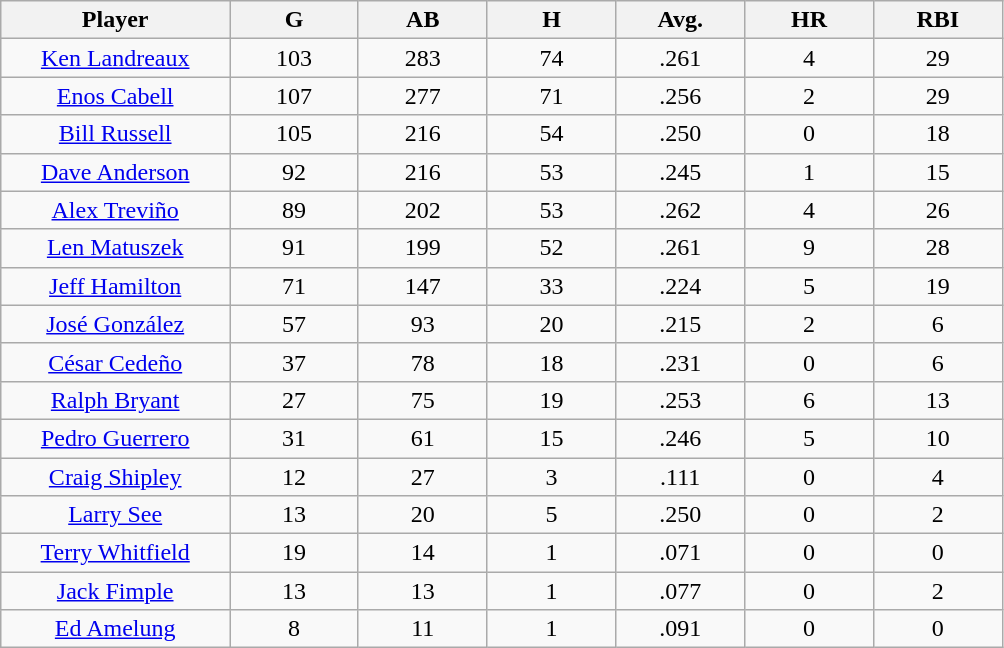<table class="wikitable sortable">
<tr>
<th bgcolor="#DDDDFF" width="16%">Player</th>
<th bgcolor="#DDDDFF" width="9%">G</th>
<th bgcolor="#DDDDFF" width="9%">AB</th>
<th bgcolor="#DDDDFF" width="9%">H</th>
<th bgcolor="#DDDDFF" width="9%">Avg.</th>
<th bgcolor="#DDDDFF" width="9%">HR</th>
<th bgcolor="#DDDDFF" width="9%">RBI</th>
</tr>
<tr align=center>
<td><a href='#'>Ken Landreaux</a></td>
<td>103</td>
<td>283</td>
<td>74</td>
<td>.261</td>
<td>4</td>
<td>29</td>
</tr>
<tr align=center>
<td><a href='#'>Enos Cabell</a></td>
<td>107</td>
<td>277</td>
<td>71</td>
<td>.256</td>
<td>2</td>
<td>29</td>
</tr>
<tr align=center>
<td><a href='#'>Bill Russell</a></td>
<td>105</td>
<td>216</td>
<td>54</td>
<td>.250</td>
<td>0</td>
<td>18</td>
</tr>
<tr align=center>
<td><a href='#'>Dave Anderson</a></td>
<td>92</td>
<td>216</td>
<td>53</td>
<td>.245</td>
<td>1</td>
<td>15</td>
</tr>
<tr align=center>
<td><a href='#'>Alex Treviño</a></td>
<td>89</td>
<td>202</td>
<td>53</td>
<td>.262</td>
<td>4</td>
<td>26</td>
</tr>
<tr align=center>
<td><a href='#'>Len Matuszek</a></td>
<td>91</td>
<td>199</td>
<td>52</td>
<td>.261</td>
<td>9</td>
<td>28</td>
</tr>
<tr align=center>
<td><a href='#'>Jeff Hamilton</a></td>
<td>71</td>
<td>147</td>
<td>33</td>
<td>.224</td>
<td>5</td>
<td>19</td>
</tr>
<tr align=center>
<td><a href='#'>José González</a></td>
<td>57</td>
<td>93</td>
<td>20</td>
<td>.215</td>
<td>2</td>
<td>6</td>
</tr>
<tr align=center>
<td><a href='#'>César Cedeño</a></td>
<td>37</td>
<td>78</td>
<td>18</td>
<td>.231</td>
<td>0</td>
<td>6</td>
</tr>
<tr align=center>
<td><a href='#'>Ralph Bryant</a></td>
<td>27</td>
<td>75</td>
<td>19</td>
<td>.253</td>
<td>6</td>
<td>13</td>
</tr>
<tr align=center>
<td><a href='#'>Pedro Guerrero</a></td>
<td>31</td>
<td>61</td>
<td>15</td>
<td>.246</td>
<td>5</td>
<td>10</td>
</tr>
<tr align=center>
<td><a href='#'>Craig Shipley</a></td>
<td>12</td>
<td>27</td>
<td>3</td>
<td>.111</td>
<td>0</td>
<td>4</td>
</tr>
<tr align=center>
<td><a href='#'>Larry See</a></td>
<td>13</td>
<td>20</td>
<td>5</td>
<td>.250</td>
<td>0</td>
<td>2</td>
</tr>
<tr align=center>
<td><a href='#'>Terry Whitfield</a></td>
<td>19</td>
<td>14</td>
<td>1</td>
<td>.071</td>
<td>0</td>
<td>0</td>
</tr>
<tr align=center>
<td><a href='#'>Jack Fimple</a></td>
<td>13</td>
<td>13</td>
<td>1</td>
<td>.077</td>
<td>0</td>
<td>2</td>
</tr>
<tr align=center>
<td><a href='#'>Ed Amelung</a></td>
<td>8</td>
<td>11</td>
<td>1</td>
<td>.091</td>
<td>0</td>
<td>0</td>
</tr>
</table>
